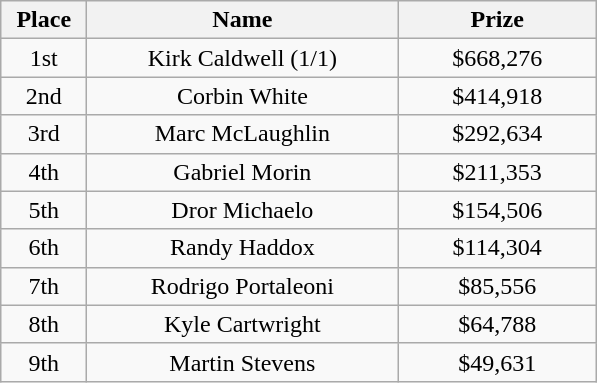<table class="wikitable">
<tr>
<th width="50">Place</th>
<th width="200">Name</th>
<th width="125">Prize</th>
</tr>
<tr>
<td align = "center">1st</td>
<td align = "center">Kirk Caldwell (1/1)</td>
<td align = "center">$668,276</td>
</tr>
<tr>
<td align = "center">2nd</td>
<td align = "center">Corbin White</td>
<td align = "center">$414,918</td>
</tr>
<tr>
<td align = "center">3rd</td>
<td align = "center">Marc McLaughlin</td>
<td align = "center">$292,634</td>
</tr>
<tr>
<td align = "center">4th</td>
<td align = "center">Gabriel Morin</td>
<td align = "center">$211,353</td>
</tr>
<tr>
<td align = "center">5th</td>
<td align = "center">Dror Michaelo</td>
<td align = "center">$154,506</td>
</tr>
<tr>
<td align = "center">6th</td>
<td align = "center">Randy Haddox</td>
<td align = "center">$114,304</td>
</tr>
<tr>
<td align = "center">7th</td>
<td align = "center">Rodrigo Portaleoni</td>
<td align = "center">$85,556</td>
</tr>
<tr>
<td align = "center">8th</td>
<td align = "center">Kyle Cartwright</td>
<td align = "center">$64,788</td>
</tr>
<tr>
<td align = "center">9th</td>
<td align = "center">Martin Stevens</td>
<td align = "center">$49,631</td>
</tr>
</table>
